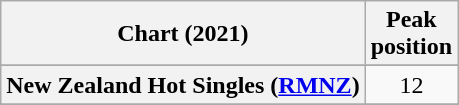<table class="wikitable sortable plainrowheaders" style="text-align:center">
<tr>
<th>Chart (2021)</th>
<th>Peak<br>position</th>
</tr>
<tr>
</tr>
<tr>
</tr>
<tr>
<th scope="row">New Zealand Hot Singles (<a href='#'>RMNZ</a>)</th>
<td>12</td>
</tr>
<tr>
</tr>
<tr>
</tr>
<tr>
</tr>
</table>
